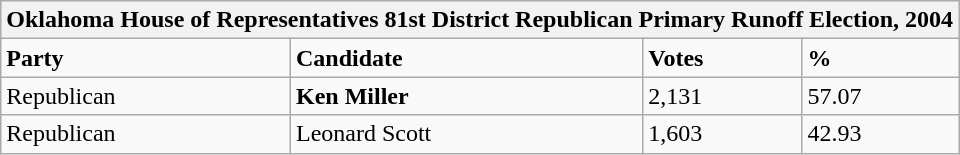<table class="wikitable">
<tr>
<th colspan="4">Oklahoma House of Representatives 81st District Republican Primary Runoff Election, 2004</th>
</tr>
<tr>
<td><strong>Party</strong></td>
<td><strong>Candidate</strong></td>
<td><strong>Votes</strong></td>
<td><strong>%</strong></td>
</tr>
<tr>
<td>Republican</td>
<td><strong>Ken Miller</strong></td>
<td>2,131</td>
<td>57.07</td>
</tr>
<tr>
<td>Republican</td>
<td>Leonard Scott</td>
<td>1,603</td>
<td>42.93</td>
</tr>
</table>
